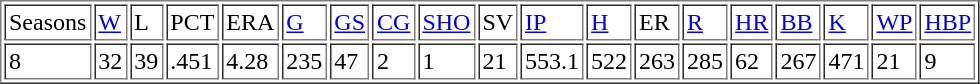<table border="1" cellpadding="2">
<tr>
<td>Seasons</td>
<td><a href='#'>W</a></td>
<td>L</td>
<td>PCT</td>
<td>ERA</td>
<td><a href='#'>G</a></td>
<td><a href='#'>GS</a></td>
<td><a href='#'>CG</a></td>
<td><a href='#'>SHO</a></td>
<td>SV</td>
<td><a href='#'>IP</a></td>
<td><a href='#'>H</a></td>
<td>ER</td>
<td><a href='#'>R</a></td>
<td><a href='#'>HR</a></td>
<td><a href='#'>BB</a></td>
<td><a href='#'>K</a></td>
<td><a href='#'>WP</a></td>
<td><a href='#'>HBP</a></td>
</tr>
<tr>
<td>8</td>
<td>32</td>
<td>39</td>
<td>.451</td>
<td>4.28</td>
<td>235</td>
<td>47</td>
<td>2</td>
<td>1</td>
<td>21</td>
<td>553.1</td>
<td>522</td>
<td>263</td>
<td>285</td>
<td>62</td>
<td>267</td>
<td>471</td>
<td>21</td>
<td>9</td>
</tr>
</table>
